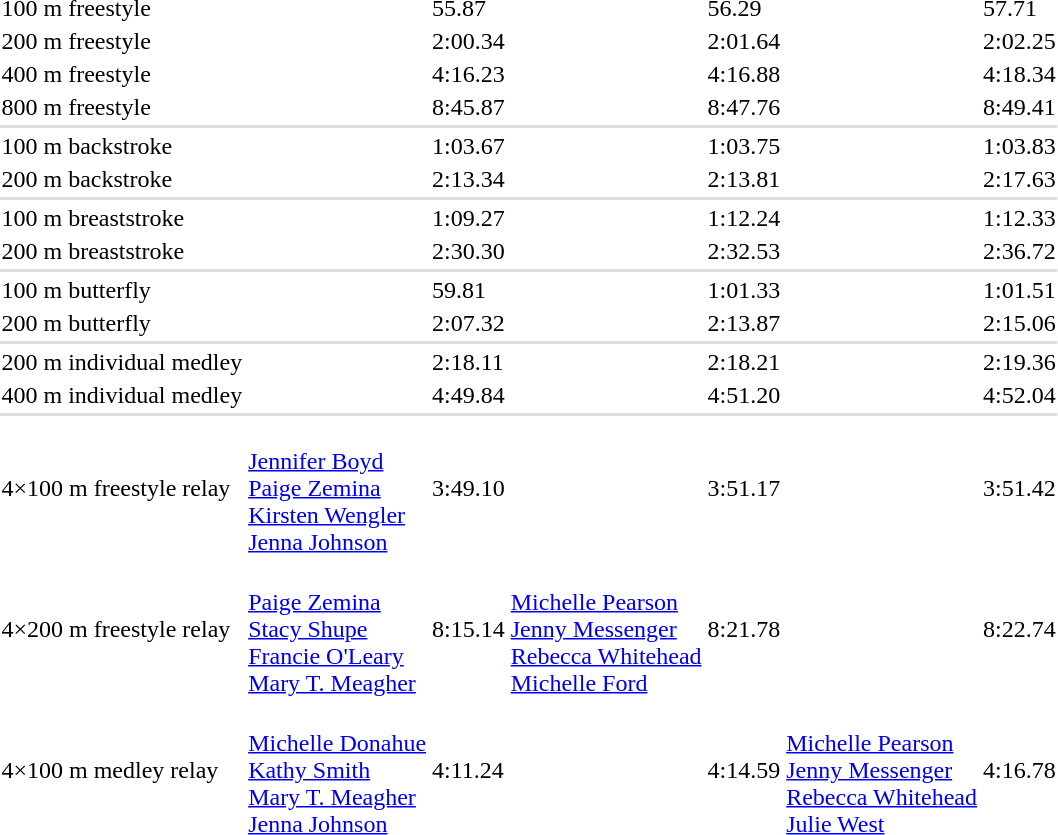<table>
<tr>
<td>100 m freestyle<br></td>
<td></td>
<td>55.87</td>
<td></td>
<td>56.29</td>
<td></td>
<td>57.71</td>
</tr>
<tr>
<td>200 m freestyle<br></td>
<td></td>
<td>2:00.34</td>
<td></td>
<td>2:01.64</td>
<td></td>
<td>2:02.25</td>
</tr>
<tr>
<td>400 m freestyle<br></td>
<td></td>
<td>4:16.23</td>
<td></td>
<td>4:16.88</td>
<td></td>
<td>4:18.34</td>
</tr>
<tr>
<td>800 m freestyle<br></td>
<td></td>
<td>8:45.87</td>
<td></td>
<td>8:47.76</td>
<td></td>
<td>8:49.41</td>
</tr>
<tr bgcolor=#DDDDDD>
<td colspan=7></td>
</tr>
<tr>
<td>100 m backstroke<br></td>
<td></td>
<td>1:03.67</td>
<td></td>
<td>1:03.75</td>
<td></td>
<td>1:03.83</td>
</tr>
<tr>
<td>200 m backstroke<br></td>
<td></td>
<td>2:13.34</td>
<td></td>
<td>2:13.81</td>
<td></td>
<td>2:17.63</td>
</tr>
<tr bgcolor=#DDDDDD>
<td colspan=7></td>
</tr>
<tr>
<td>100 m breaststroke<br></td>
<td></td>
<td>1:09.27</td>
<td></td>
<td>1:12.24</td>
<td></td>
<td>1:12.33</td>
</tr>
<tr>
<td>200 m breaststroke<br></td>
<td></td>
<td>2:30.30</td>
<td></td>
<td>2:32.53</td>
<td></td>
<td>2:36.72</td>
</tr>
<tr bgcolor=#DDDDDD>
<td colspan=7></td>
</tr>
<tr>
<td>100 m butterfly<br></td>
<td></td>
<td>59.81</td>
<td></td>
<td>1:01.33</td>
<td></td>
<td>1:01.51</td>
</tr>
<tr>
<td>200 m butterfly<br></td>
<td></td>
<td>2:07.32</td>
<td></td>
<td>2:13.87</td>
<td></td>
<td>2:15.06</td>
</tr>
<tr bgcolor=#DDDDDD>
<td colspan=7></td>
</tr>
<tr>
<td>200 m individual medley<br></td>
<td></td>
<td>2:18.11</td>
<td></td>
<td>2:18.21</td>
<td></td>
<td>2:19.36</td>
</tr>
<tr>
<td>400 m individual medley<br></td>
<td></td>
<td>4:49.84</td>
<td></td>
<td>4:51.20</td>
<td></td>
<td>4:52.04</td>
</tr>
<tr bgcolor=#DDDDDD>
<td colspan=7></td>
</tr>
<tr>
<td>4×100 m freestyle relay<br></td>
<td><br><a href='#'>Jennifer Boyd</a><br><a href='#'>Paige Zemina</a><br><a href='#'>Kirsten Wengler</a><br><a href='#'>Jenna Johnson</a></td>
<td>3:49.10</td>
<td></td>
<td>3:51.17</td>
<td></td>
<td>3:51.42</td>
</tr>
<tr>
<td>4×200 m freestyle relay<br></td>
<td><br><a href='#'>Paige Zemina</a><br><a href='#'>Stacy Shupe</a><br><a href='#'>Francie O'Leary</a><br><a href='#'>Mary T. Meagher</a></td>
<td>8:15.14</td>
<td><br><a href='#'>Michelle Pearson</a><br><a href='#'>Jenny Messenger</a><br><a href='#'>Rebecca Whitehead</a><br><a href='#'>Michelle Ford</a></td>
<td>8:21.78</td>
<td></td>
<td>8:22.74</td>
</tr>
<tr>
<td>4×100 m medley relay<br></td>
<td><br><a href='#'>Michelle Donahue</a><br><a href='#'>Kathy Smith</a><br><a href='#'>Mary T. Meagher</a><br><a href='#'>Jenna Johnson</a></td>
<td>4:11.24</td>
<td></td>
<td>4:14.59</td>
<td><br><a href='#'>Michelle Pearson</a><br><a href='#'>Jenny Messenger</a><br><a href='#'>Rebecca Whitehead</a><br><a href='#'>Julie West</a></td>
<td>4:16.78</td>
</tr>
</table>
